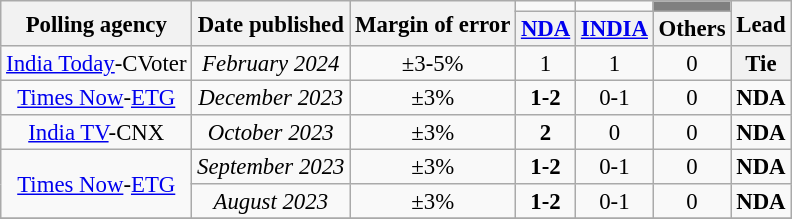<table class="wikitable sortable" style="text-align:center;font-size:95%;line-height:16px">
<tr>
<th rowspan="2">Polling agency</th>
<th rowspan="2">Date published</th>
<th rowspan="2">Margin of error</th>
<td bgcolor=></td>
<td bgcolor=></td>
<td bgcolor=grey></td>
<th rowspan="2">Lead</th>
</tr>
<tr>
<th><a href='#'>NDA</a></th>
<th><a href='#'>INDIA</a></th>
<th>Others</th>
</tr>
<tr>
<td><a href='#'>India Today</a>-CVoter</td>
<td><em>February 2024</em></td>
<td>±3-5%</td>
<td>1</td>
<td>1</td>
<td>0</td>
<th><strong>Tie</strong></th>
</tr>
<tr>
<td><a href='#'>Times Now</a>-<a href='#'>ETG</a></td>
<td><em>December 2023</em></td>
<td>±3%</td>
<td bgcolor=><strong>1-2</strong></td>
<td>0-1</td>
<td>0</td>
<td bgcolor=><strong>NDA</strong></td>
</tr>
<tr>
<td><a href='#'>India TV</a>-CNX</td>
<td><em>October 2023</em></td>
<td>±3%</td>
<td bgcolor=><strong>2</strong></td>
<td>0</td>
<td>0</td>
<td bgcolor=><strong>NDA</strong></td>
</tr>
<tr>
<td rowspan="2"><a href='#'>Times Now</a>-<a href='#'>ETG</a></td>
<td><em>September 2023</em></td>
<td>±3%</td>
<td bgcolor=><strong>1-2</strong></td>
<td>0-1</td>
<td>0</td>
<td bgcolor=><strong>NDA</strong></td>
</tr>
<tr>
<td><em>August 2023</em></td>
<td>±3%</td>
<td bgcolor=><strong>1-2</strong></td>
<td>0-1</td>
<td>0</td>
<td bgcolor=><strong>NDA</strong></td>
</tr>
<tr>
</tr>
</table>
